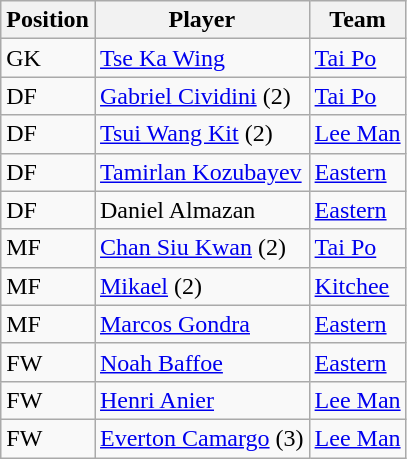<table class="wikitable">
<tr>
<th>Position</th>
<th>Player</th>
<th>Team</th>
</tr>
<tr>
<td>GK</td>
<td> <a href='#'>Tse Ka Wing</a></td>
<td><a href='#'>Tai Po</a></td>
</tr>
<tr>
<td>DF</td>
<td> <a href='#'>Gabriel Cividini</a> (2)</td>
<td><a href='#'>Tai Po</a></td>
</tr>
<tr>
<td>DF</td>
<td> <a href='#'>Tsui Wang Kit</a> (2)</td>
<td><a href='#'>Lee Man</a></td>
</tr>
<tr>
<td>DF</td>
<td> <a href='#'>Tamirlan Kozubayev</a></td>
<td><a href='#'>Eastern</a></td>
</tr>
<tr>
<td>DF</td>
<td> Daniel Almazan</td>
<td><a href='#'>Eastern</a></td>
</tr>
<tr>
<td>MF</td>
<td> <a href='#'>Chan Siu Kwan</a> (2)</td>
<td><a href='#'>Tai Po</a></td>
</tr>
<tr>
<td>MF</td>
<td> <a href='#'>Mikael</a> (2)</td>
<td><a href='#'>Kitchee</a></td>
</tr>
<tr>
<td>MF</td>
<td> <a href='#'>Marcos Gondra</a></td>
<td><a href='#'>Eastern</a></td>
</tr>
<tr>
<td>FW</td>
<td> <a href='#'>Noah Baffoe</a></td>
<td><a href='#'>Eastern</a></td>
</tr>
<tr>
<td>FW</td>
<td> <a href='#'>Henri Anier</a></td>
<td><a href='#'>Lee Man</a></td>
</tr>
<tr>
<td>FW</td>
<td> <a href='#'>Everton Camargo</a> (3)</td>
<td><a href='#'>Lee Man</a></td>
</tr>
</table>
